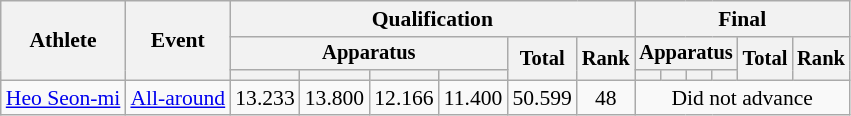<table class="wikitable" style="font-size:90%">
<tr>
<th rowspan=3>Athlete</th>
<th rowspan=3>Event</th>
<th colspan=6>Qualification</th>
<th colspan=6>Final</th>
</tr>
<tr style="font-size:95%">
<th colspan=4>Apparatus</th>
<th rowspan=2>Total</th>
<th rowspan=2>Rank</th>
<th colspan=4>Apparatus</th>
<th rowspan=2>Total</th>
<th rowspan=2>Rank</th>
</tr>
<tr style="font-size:95%">
<th></th>
<th></th>
<th></th>
<th></th>
<th></th>
<th></th>
<th></th>
<th></th>
</tr>
<tr align=center>
<td align=left><a href='#'>Heo Seon-mi</a></td>
<td align=left><a href='#'>All-around</a></td>
<td>13.233</td>
<td>13.800</td>
<td>12.166</td>
<td>11.400</td>
<td>50.599</td>
<td>48</td>
<td colspan=6>Did not advance</td>
</tr>
</table>
